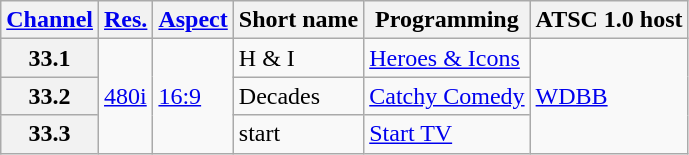<table class="wikitable">
<tr>
<th scope = "col"><a href='#'>Channel</a></th>
<th scope = "col"><a href='#'>Res.</a></th>
<th scope = "col"><a href='#'>Aspect</a></th>
<th scope = "col">Short name</th>
<th scope = "col">Programming</th>
<th scope = "col">ATSC 1.0 host</th>
</tr>
<tr>
<th scope = "col">33.1</th>
<td rowspan=3><a href='#'>480i</a></td>
<td rowspan=3><a href='#'>16:9</a></td>
<td>H & I</td>
<td><a href='#'>Heroes & Icons</a></td>
<td rowspan=3><a href='#'>WDBB</a></td>
</tr>
<tr>
<th scope = "col">33.2</th>
<td>Decades</td>
<td><a href='#'>Catchy Comedy</a></td>
</tr>
<tr>
<th scope = "col">33.3</th>
<td>start</td>
<td><a href='#'>Start TV</a></td>
</tr>
</table>
